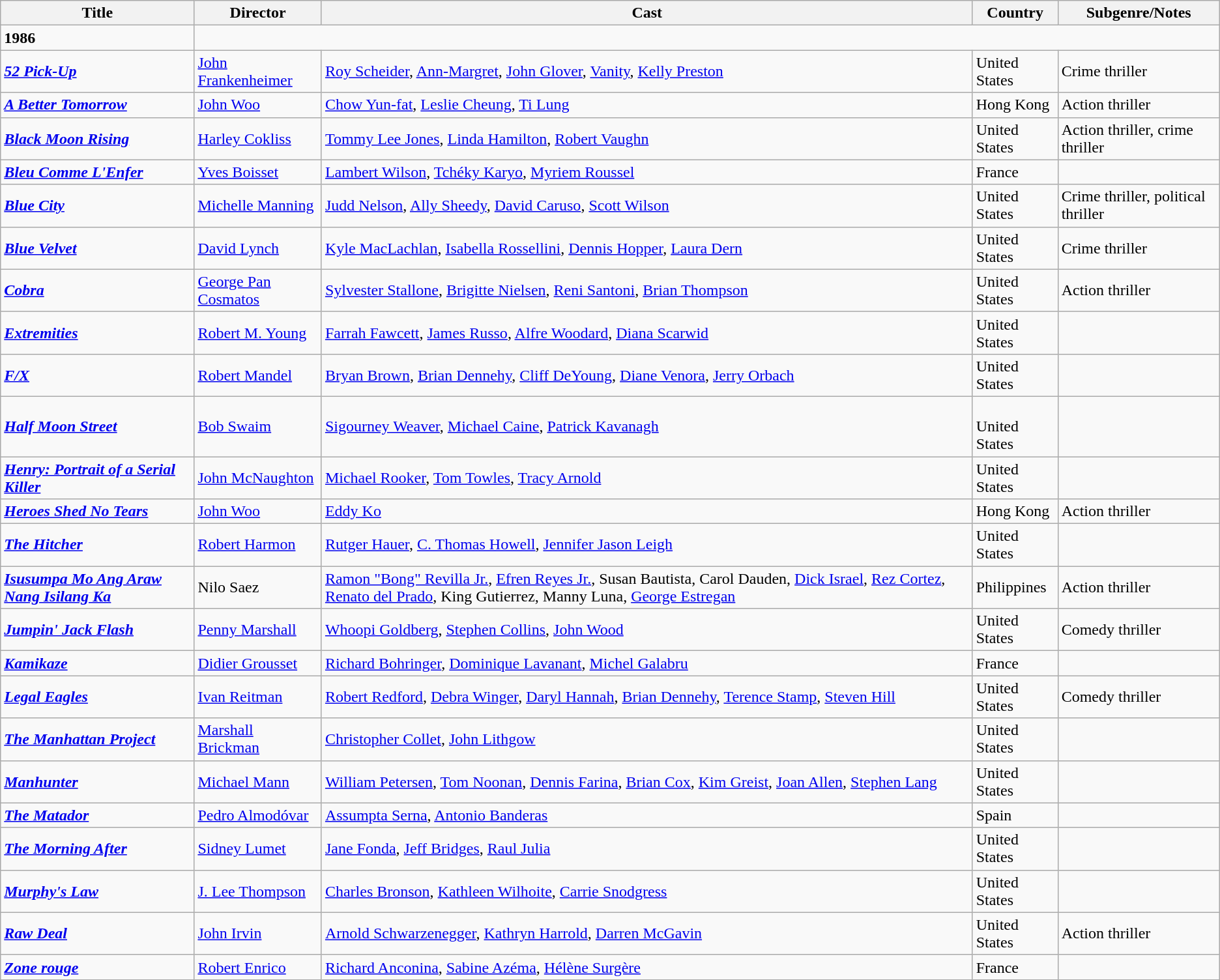<table class="wikitable sortable">
<tr>
<th>Title</th>
<th>Director</th>
<th>Cast</th>
<th>Country</th>
<th>Subgenre/Notes</th>
</tr>
<tr>
<td><strong>1986</strong></td>
</tr>
<tr>
<td><strong><em><a href='#'>52 Pick-Up</a></em></strong></td>
<td><a href='#'>John Frankenheimer</a></td>
<td><a href='#'>Roy Scheider</a>, <a href='#'>Ann-Margret</a>, <a href='#'>John Glover</a>, <a href='#'>Vanity</a>, <a href='#'>Kelly Preston</a></td>
<td>United States</td>
<td>Crime thriller</td>
</tr>
<tr>
<td><strong><em><a href='#'>A Better Tomorrow</a></em></strong></td>
<td><a href='#'>John Woo</a></td>
<td><a href='#'>Chow Yun-fat</a>, <a href='#'>Leslie Cheung</a>, <a href='#'>Ti Lung</a></td>
<td>Hong Kong</td>
<td>Action thriller</td>
</tr>
<tr>
<td><strong><em><a href='#'>Black Moon Rising</a></em></strong></td>
<td><a href='#'>Harley Cokliss</a></td>
<td><a href='#'>Tommy Lee Jones</a>, <a href='#'>Linda Hamilton</a>, <a href='#'>Robert Vaughn</a></td>
<td>United States</td>
<td>Action thriller, crime thriller</td>
</tr>
<tr>
<td><strong><em><a href='#'>Bleu Comme L'Enfer</a></em></strong></td>
<td><a href='#'>Yves Boisset</a></td>
<td><a href='#'>Lambert Wilson</a>, <a href='#'>Tchéky Karyo</a>, <a href='#'>Myriem Roussel</a></td>
<td>France</td>
<td></td>
</tr>
<tr>
<td><strong><em><a href='#'>Blue City</a></em></strong></td>
<td><a href='#'>Michelle Manning</a></td>
<td><a href='#'>Judd Nelson</a>, <a href='#'>Ally Sheedy</a>, <a href='#'>David Caruso</a>, <a href='#'>Scott Wilson</a></td>
<td>United States</td>
<td>Crime thriller, political thriller</td>
</tr>
<tr>
<td><strong><em><a href='#'>Blue Velvet</a></em></strong></td>
<td><a href='#'>David Lynch</a></td>
<td><a href='#'>Kyle MacLachlan</a>, <a href='#'>Isabella Rossellini</a>, <a href='#'>Dennis Hopper</a>, <a href='#'>Laura Dern</a></td>
<td>United States</td>
<td>Crime thriller</td>
</tr>
<tr>
<td><strong><em><a href='#'>Cobra</a></em></strong></td>
<td><a href='#'>George Pan Cosmatos</a></td>
<td><a href='#'>Sylvester Stallone</a>, <a href='#'>Brigitte Nielsen</a>, <a href='#'>Reni Santoni</a>, <a href='#'>Brian Thompson</a></td>
<td>United States</td>
<td>Action thriller</td>
</tr>
<tr>
<td><strong><em><a href='#'>Extremities</a></em></strong></td>
<td><a href='#'>Robert M. Young</a></td>
<td><a href='#'>Farrah Fawcett</a>, <a href='#'>James Russo</a>, <a href='#'>Alfre Woodard</a>, <a href='#'>Diana Scarwid</a></td>
<td>United States</td>
<td></td>
</tr>
<tr>
<td><strong><em><a href='#'>F/X</a></em></strong></td>
<td><a href='#'>Robert Mandel</a></td>
<td><a href='#'>Bryan Brown</a>, <a href='#'>Brian Dennehy</a>, <a href='#'>Cliff DeYoung</a>, <a href='#'>Diane Venora</a>, <a href='#'>Jerry Orbach</a></td>
<td>United States</td>
<td></td>
</tr>
<tr>
<td><strong><em><a href='#'>Half Moon Street</a></em></strong></td>
<td><a href='#'>Bob Swaim</a></td>
<td><a href='#'>Sigourney Weaver</a>, <a href='#'>Michael Caine</a>, <a href='#'>Patrick Kavanagh</a></td>
<td><br>United States</td>
<td></td>
</tr>
<tr>
<td><strong><em><a href='#'>Henry: Portrait of a Serial Killer</a></em></strong></td>
<td><a href='#'>John McNaughton</a></td>
<td><a href='#'>Michael Rooker</a>, <a href='#'>Tom Towles</a>, <a href='#'>Tracy Arnold</a></td>
<td>United States</td>
<td></td>
</tr>
<tr>
<td><strong><em><a href='#'>Heroes Shed No Tears</a></em></strong></td>
<td><a href='#'>John Woo</a></td>
<td><a href='#'>Eddy Ko</a></td>
<td>Hong Kong</td>
<td>Action thriller</td>
</tr>
<tr>
<td><strong><em><a href='#'>The Hitcher</a></em></strong></td>
<td><a href='#'>Robert Harmon</a></td>
<td><a href='#'>Rutger Hauer</a>, <a href='#'>C. Thomas Howell</a>, <a href='#'>Jennifer Jason Leigh</a></td>
<td>United States</td>
<td></td>
</tr>
<tr>
<td><strong><em><a href='#'>Isusumpa Mo Ang Araw Nang Isilang Ka</a></em></strong></td>
<td>Nilo Saez</td>
<td><a href='#'>Ramon "Bong" Revilla Jr.</a>, <a href='#'>Efren Reyes Jr.</a>, Susan Bautista, Carol Dauden, <a href='#'>Dick Israel</a>, <a href='#'>Rez Cortez</a>, <a href='#'>Renato del Prado</a>, King Gutierrez, Manny Luna, <a href='#'>George Estregan</a></td>
<td>Philippines</td>
<td>Action thriller</td>
</tr>
<tr>
<td><strong><em><a href='#'>Jumpin' Jack Flash</a></em></strong></td>
<td><a href='#'>Penny Marshall</a></td>
<td><a href='#'>Whoopi Goldberg</a>, <a href='#'>Stephen Collins</a>, <a href='#'>John Wood</a></td>
<td>United States</td>
<td>Comedy thriller</td>
</tr>
<tr>
<td><strong><em><a href='#'>Kamikaze</a></em></strong></td>
<td><a href='#'>Didier Grousset</a></td>
<td><a href='#'>Richard Bohringer</a>, <a href='#'>Dominique Lavanant</a>, <a href='#'>Michel Galabru</a></td>
<td>France</td>
<td></td>
</tr>
<tr>
<td><strong><em><a href='#'>Legal Eagles</a></em></strong></td>
<td><a href='#'>Ivan Reitman</a></td>
<td><a href='#'>Robert Redford</a>, <a href='#'>Debra Winger</a>, <a href='#'>Daryl Hannah</a>, <a href='#'>Brian Dennehy</a>, <a href='#'>Terence Stamp</a>, <a href='#'>Steven Hill</a></td>
<td>United States</td>
<td>Comedy thriller</td>
</tr>
<tr>
<td><strong><em><a href='#'>The Manhattan Project</a></em></strong></td>
<td><a href='#'>Marshall Brickman</a></td>
<td><a href='#'>Christopher Collet</a>, <a href='#'>John Lithgow</a></td>
<td>United States</td>
<td></td>
</tr>
<tr>
<td><strong><em><a href='#'>Manhunter</a></em></strong></td>
<td><a href='#'>Michael Mann</a></td>
<td><a href='#'>William Petersen</a>, <a href='#'>Tom Noonan</a>, <a href='#'>Dennis Farina</a>, <a href='#'>Brian Cox</a>, <a href='#'>Kim Greist</a>, <a href='#'>Joan Allen</a>, <a href='#'>Stephen Lang</a></td>
<td>United States</td>
<td></td>
</tr>
<tr>
<td><strong><em><a href='#'>The Matador</a></em></strong></td>
<td><a href='#'>Pedro Almodóvar</a></td>
<td><a href='#'>Assumpta Serna</a>, <a href='#'>Antonio Banderas</a></td>
<td>Spain</td>
<td></td>
</tr>
<tr>
<td><strong><em><a href='#'>The Morning After</a></em></strong></td>
<td><a href='#'>Sidney Lumet</a></td>
<td><a href='#'>Jane Fonda</a>, <a href='#'>Jeff Bridges</a>, <a href='#'>Raul Julia</a></td>
<td>United States</td>
<td></td>
</tr>
<tr>
<td><strong><em><a href='#'>Murphy's Law</a></em></strong></td>
<td><a href='#'>J. Lee Thompson</a></td>
<td><a href='#'>Charles Bronson</a>, <a href='#'>Kathleen Wilhoite</a>, <a href='#'>Carrie Snodgress</a></td>
<td>United States</td>
<td></td>
</tr>
<tr>
<td><strong><em><a href='#'>Raw Deal</a></em></strong></td>
<td><a href='#'>John Irvin</a></td>
<td><a href='#'>Arnold Schwarzenegger</a>, <a href='#'>Kathryn Harrold</a>, <a href='#'>Darren McGavin</a></td>
<td>United States</td>
<td>Action thriller</td>
</tr>
<tr>
<td><strong><em><a href='#'>Zone rouge</a></em></strong></td>
<td><a href='#'>Robert Enrico</a></td>
<td><a href='#'>Richard Anconina</a>, <a href='#'>Sabine Azéma</a>, <a href='#'>Hélène Surgère</a></td>
<td>France</td>
<td></td>
</tr>
</table>
